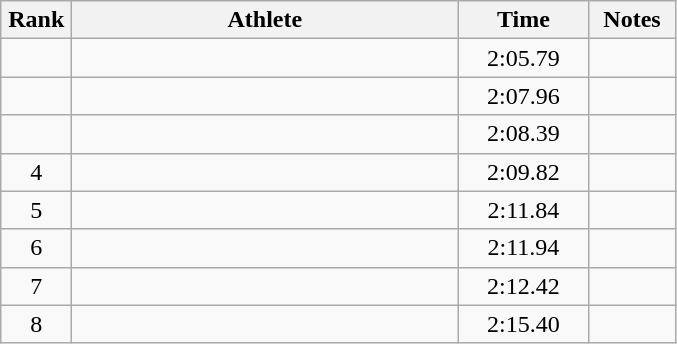<table class="wikitable" style="text-align:center">
<tr>
<th width=40>Rank</th>
<th width=250>Athlete</th>
<th width=80>Time</th>
<th width=50>Notes</th>
</tr>
<tr>
<td></td>
<td align=left></td>
<td>2:05.79</td>
<td></td>
</tr>
<tr>
<td></td>
<td align=left></td>
<td>2:07.96</td>
<td></td>
</tr>
<tr>
<td></td>
<td align=left></td>
<td>2:08.39</td>
<td></td>
</tr>
<tr>
<td>4</td>
<td align=left></td>
<td>2:09.82</td>
<td></td>
</tr>
<tr>
<td>5</td>
<td align=left></td>
<td>2:11.84</td>
<td></td>
</tr>
<tr>
<td>6</td>
<td align=left></td>
<td>2:11.94</td>
<td></td>
</tr>
<tr>
<td>7</td>
<td align=left></td>
<td>2:12.42</td>
<td></td>
</tr>
<tr>
<td>8</td>
<td align=left></td>
<td>2:15.40</td>
<td></td>
</tr>
</table>
